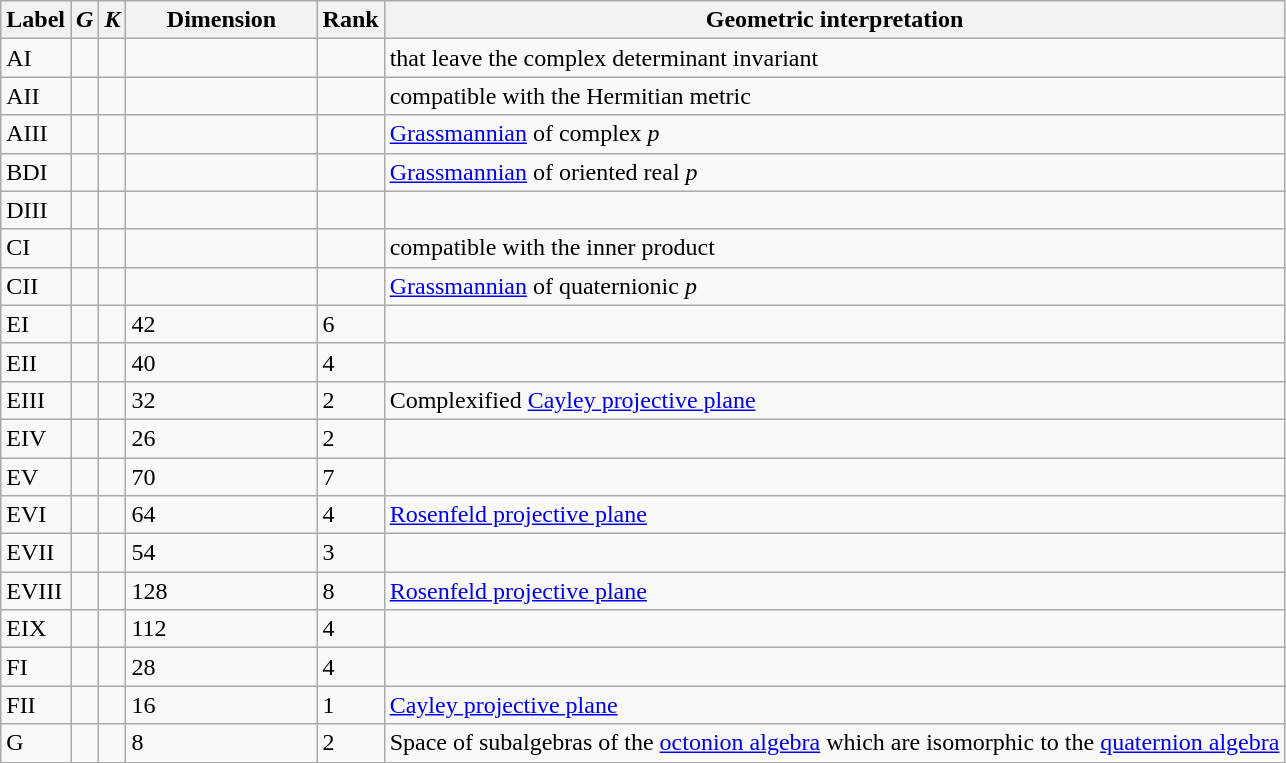<table class="wikitable">
<tr>
<th>Label</th>
<th><em>G</em></th>
<th><em>K</em></th>
<th>Dimension</th>
<th>Rank</th>
<th>Geometric interpretation</th>
</tr>
<tr>
<td>AI</td>
<td></td>
<td></td>
<td width="120pt"></td>
<td></td>
<td> that leave the complex determinant invariant</td>
</tr>
<tr>
<td>AII</td>
<td></td>
<td></td>
<td></td>
<td></td>
<td> compatible with the Hermitian metric</td>
</tr>
<tr>
<td>AIII</td>
<td></td>
<td></td>
<td></td>
<td></td>
<td><a href='#'>Grassmannian</a> of complex <em>p</em></td>
</tr>
<tr>
<td>BDI</td>
<td></td>
<td></td>
<td></td>
<td></td>
<td><a href='#'>Grassmannian</a> of oriented real <em>p</em></td>
</tr>
<tr>
<td>DIII</td>
<td></td>
<td></td>
<td></td>
<td></td>
<td></td>
</tr>
<tr>
<td>CI</td>
<td></td>
<td></td>
<td></td>
<td></td>
<td> compatible with the inner product</td>
</tr>
<tr>
<td>CII</td>
<td></td>
<td></td>
<td></td>
<td></td>
<td><a href='#'>Grassmannian</a> of quaternionic <em>p</em></td>
</tr>
<tr>
<td>EI</td>
<td></td>
<td></td>
<td>42</td>
<td>6</td>
<td></td>
</tr>
<tr>
<td>EII</td>
<td></td>
<td></td>
<td>40</td>
<td>4</td>
<td></td>
</tr>
<tr>
<td>EIII</td>
<td></td>
<td></td>
<td>32</td>
<td>2</td>
<td>Complexified <a href='#'>Cayley projective plane</a></td>
</tr>
<tr>
<td>EIV</td>
<td></td>
<td></td>
<td>26</td>
<td>2</td>
<td></td>
</tr>
<tr>
<td>EV</td>
<td></td>
<td></td>
<td>70</td>
<td>7</td>
<td></td>
</tr>
<tr>
<td>EVI</td>
<td></td>
<td></td>
<td>64</td>
<td>4</td>
<td><a href='#'>Rosenfeld projective plane</a></td>
</tr>
<tr>
<td>EVII</td>
<td></td>
<td></td>
<td>54</td>
<td>3</td>
<td></td>
</tr>
<tr>
<td>EVIII</td>
<td></td>
<td></td>
<td>128</td>
<td>8</td>
<td><a href='#'>Rosenfeld projective plane</a></td>
</tr>
<tr>
<td>EIX</td>
<td></td>
<td></td>
<td>112</td>
<td>4</td>
<td></td>
</tr>
<tr>
<td>FI</td>
<td></td>
<td></td>
<td>28</td>
<td>4</td>
<td></td>
</tr>
<tr>
<td>FII</td>
<td></td>
<td></td>
<td>16</td>
<td>1</td>
<td><a href='#'>Cayley projective plane</a></td>
</tr>
<tr>
<td>G</td>
<td></td>
<td></td>
<td>8</td>
<td>2</td>
<td>Space of subalgebras of the <a href='#'>octonion algebra</a> which are isomorphic to the <a href='#'>quaternion algebra</a></td>
</tr>
</table>
